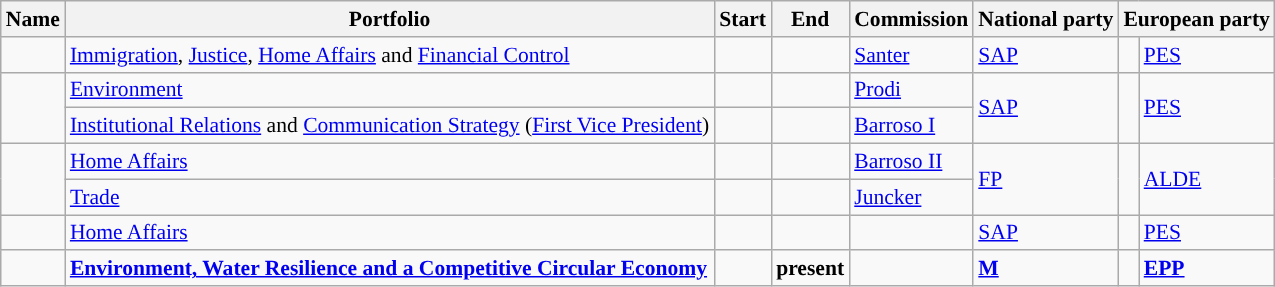<table class="wikitable sortable" style="font-size: 90%;">
<tr>
<th>Name</th>
<th>Portfolio</th>
<th>Start</th>
<th>End</th>
<th>Commission</th>
<th>National party</th>
<th colspan=2>European party</th>
</tr>
<tr>
<td></td>
<td><a href='#'>Immigration</a>, <a href='#'>Justice</a>, <a href='#'>Home Affairs</a> and <a href='#'>Financial Control</a></td>
<td></td>
<td></td>
<td><a href='#'>Santer</a></td>
<td><a href='#'>SAP</a></td>
<td style="background:"></td>
<td><a href='#'>PES</a></td>
</tr>
<tr>
<td rowspan=2></td>
<td><a href='#'>Environment</a></td>
<td></td>
<td></td>
<td><a href='#'>Prodi</a></td>
<td rowspan=2><a href='#'>SAP</a></td>
<td rowspan=2 style="background:"></td>
<td rowspan=2><a href='#'>PES</a></td>
</tr>
<tr>
<td><a href='#'>Institutional Relations</a> and <a href='#'>Communication Strategy</a> (<a href='#'>First Vice President</a>)</td>
<td></td>
<td></td>
<td><a href='#'>Barroso I</a></td>
</tr>
<tr>
<td rowspan=2></td>
<td><a href='#'>Home Affairs</a></td>
<td></td>
<td></td>
<td><a href='#'>Barroso II</a></td>
<td rowspan=2><a href='#'>FP</a></td>
<td rowspan=2 style="background:"></td>
<td rowspan=2><a href='#'>ALDE</a></td>
</tr>
<tr>
<td><a href='#'>Trade</a></td>
<td></td>
<td></td>
<td><a href='#'>Juncker</a></td>
</tr>
<tr>
<td></td>
<td><a href='#'>Home Affairs</a></td>
<td></td>
<td></td>
<td></td>
<td><a href='#'>SAP</a></td>
<td style="background:"></td>
<td><a href='#'>PES</a></td>
</tr>
<tr>
<td><strong></strong></td>
<td><strong><a href='#'>Environment, Water Resilience and a Competitive Circular Economy</a></strong></td>
<td><strong></strong></td>
<td><strong>present</strong></td>
<td><strong></strong></td>
<td><strong><a href='#'>M</a></strong></td>
<td style="background:"></td>
<td><strong><a href='#'>EPP</a></strong></td>
</tr>
</table>
